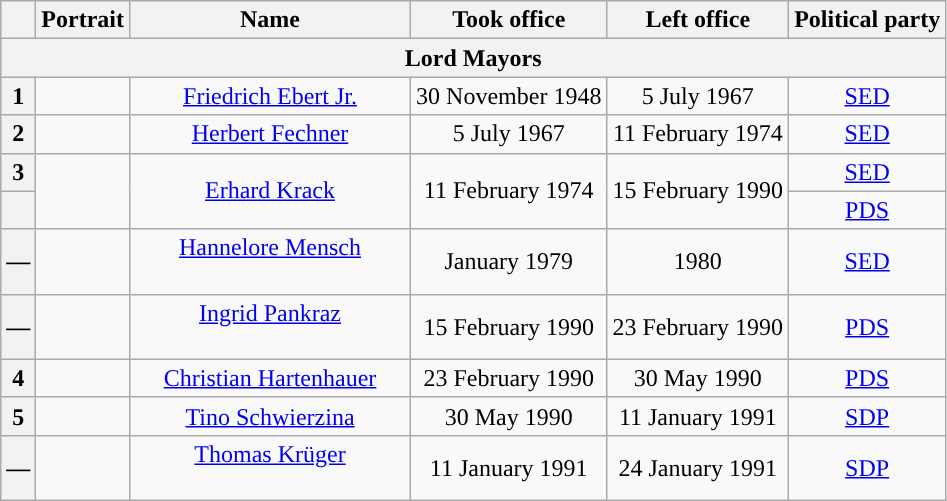<table class="wikitable" style="text-align:center">
<tr>
<th></th>
<th>Portrait</th>
<th width=180>Name<br></th>
<th>Took office</th>
<th>Left office</th>
<th>Political party</th>
</tr>
<tr>
<th colspan=6>Lord Mayors</th>
</tr>
<tr>
<th style="background:">1</th>
<td></td>
<td><a href='#'>Friedrich Ebert Jr.</a><br></td>
<td>30 November 1948</td>
<td>5 July 1967</td>
<td><a href='#'>SED</a></td>
</tr>
<tr>
<th style="background:">2</th>
<td></td>
<td><a href='#'>Herbert Fechner</a><br></td>
<td>5 July 1967</td>
<td>11 February 1974</td>
<td><a href='#'>SED</a></td>
</tr>
<tr>
<th style="background:">3</th>
<td rowspan=2></td>
<td rowspan=2><a href='#'>Erhard Krack</a><br></td>
<td rowspan=2>11 February 1974</td>
<td rowspan=2>15 February 1990</td>
<td><a href='#'>SED</a><br></td>
</tr>
<tr>
<th style="background:"></th>
<td><a href='#'>PDS</a><br></td>
</tr>
<tr>
<th style="background:">—</th>
<td></td>
<td><a href='#'>Hannelore Mensch</a><br><br></td>
<td>January 1979</td>
<td>1980</td>
<td><a href='#'>SED</a></td>
</tr>
<tr>
<th style="background:">—</th>
<td></td>
<td><a href='#'>Ingrid Pankraz</a><br><br></td>
<td>15 February 1990</td>
<td>23 February 1990</td>
<td><a href='#'>PDS</a></td>
</tr>
<tr>
<th style="background:">4</th>
<td></td>
<td><a href='#'>Christian Hartenhauer</a><br></td>
<td>23 February 1990</td>
<td>30 May 1990</td>
<td><a href='#'>PDS</a></td>
</tr>
<tr>
<th style="background:">5</th>
<td></td>
<td><a href='#'>Tino Schwierzina</a><br></td>
<td>30 May 1990</td>
<td>11 January 1991</td>
<td><a href='#'>SDP</a></td>
</tr>
<tr>
<th style="background:">—</th>
<td></td>
<td><a href='#'>Thomas Krüger</a><br><br></td>
<td>11 January 1991</td>
<td>24 January 1991</td>
<td><a href='#'>SDP</a></td>
</tr>
</table>
